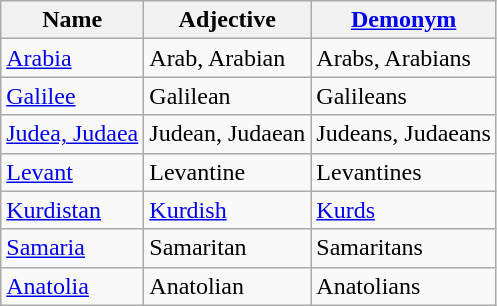<table class="wikitable">
<tr>
<th>Name</th>
<th>Adjective</th>
<th><a href='#'>Demonym</a></th>
</tr>
<tr>
<td><a href='#'>Arabia</a></td>
<td>Arab, Arabian</td>
<td>Arabs, Arabians</td>
</tr>
<tr>
<td><a href='#'>Galilee</a></td>
<td>Galilean</td>
<td>Galileans</td>
</tr>
<tr>
<td><a href='#'>Judea, Judaea</a></td>
<td>Judean, Judaean</td>
<td>Judeans, Judaeans</td>
</tr>
<tr>
<td><a href='#'>Levant</a></td>
<td>Levantine</td>
<td>Levantines</td>
</tr>
<tr>
<td><a href='#'>Kurdistan</a></td>
<td><a href='#'>Kurdish</a></td>
<td><a href='#'>Kurds</a><br></td>
</tr>
<tr>
<td><a href='#'>Samaria</a></td>
<td>Samaritan</td>
<td>Samaritans</td>
</tr>
<tr>
<td><a href='#'>Anatolia</a></td>
<td>Anatolian</td>
<td>Anatolians</td>
</tr>
</table>
